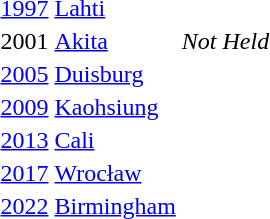<table>
<tr>
<td><a href='#'>1997</a></td>
<td> <a href='#'>Lahti</a></td>
<td></td>
<td></td>
<td></td>
</tr>
<tr>
<td>2001</td>
<td> <a href='#'>Akita</a></td>
<td colspan=3 align=center><em>Not Held</em></td>
</tr>
<tr>
<td><a href='#'>2005</a></td>
<td> <a href='#'>Duisburg</a></td>
<td></td>
<td></td>
<td> <br></td>
</tr>
<tr>
<td><a href='#'>2009</a></td>
<td> <a href='#'>Kaohsiung</a></td>
<td></td>
<td></td>
<td></td>
</tr>
<tr>
<td><a href='#'>2013</a></td>
<td> <a href='#'>Cali</a></td>
<td></td>
<td></td>
<td></td>
</tr>
<tr>
<td><a href='#'>2017</a></td>
<td> <a href='#'>Wrocław</a></td>
<td></td>
<td></td>
<td></td>
</tr>
<tr>
<td><a href='#'>2022</a></td>
<td> <a href='#'>Birmingham</a></td>
<td></td>
<td></td>
<td></td>
</tr>
</table>
